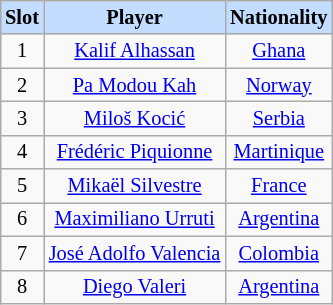<table class="wikitable" style="text-align:center; margin-left:1em; font-size:85%;">
<tr>
<th style="background:#c2ddff; color:black; text-align:center;">Slot</th>
<th style="background:#c2ddff; color:black; text-align:center;">Player</th>
<th style="background:#c2ddff; color:black; text-align:center;">Nationality</th>
</tr>
<tr>
<td>1</td>
<td><a href='#'>Kalif Alhassan</a></td>
<td> <a href='#'>Ghana</a></td>
</tr>
<tr>
<td>2</td>
<td><a href='#'>Pa Modou Kah</a></td>
<td> <a href='#'>Norway</a></td>
</tr>
<tr>
<td>3</td>
<td><a href='#'>Miloš Kocić</a></td>
<td> <a href='#'>Serbia</a></td>
</tr>
<tr>
<td>4</td>
<td><a href='#'>Frédéric Piquionne</a></td>
<td> <a href='#'>Martinique</a></td>
</tr>
<tr>
<td>5</td>
<td><a href='#'>Mikaël Silvestre</a></td>
<td> <a href='#'>France</a></td>
</tr>
<tr>
<td>6</td>
<td><a href='#'>Maximiliano Urruti</a></td>
<td> <a href='#'>Argentina</a></td>
</tr>
<tr>
<td>7</td>
<td><a href='#'>José Adolfo Valencia</a></td>
<td> <a href='#'>Colombia</a></td>
</tr>
<tr>
<td>8</td>
<td><a href='#'>Diego Valeri</a></td>
<td> <a href='#'>Argentina</a></td>
</tr>
</table>
